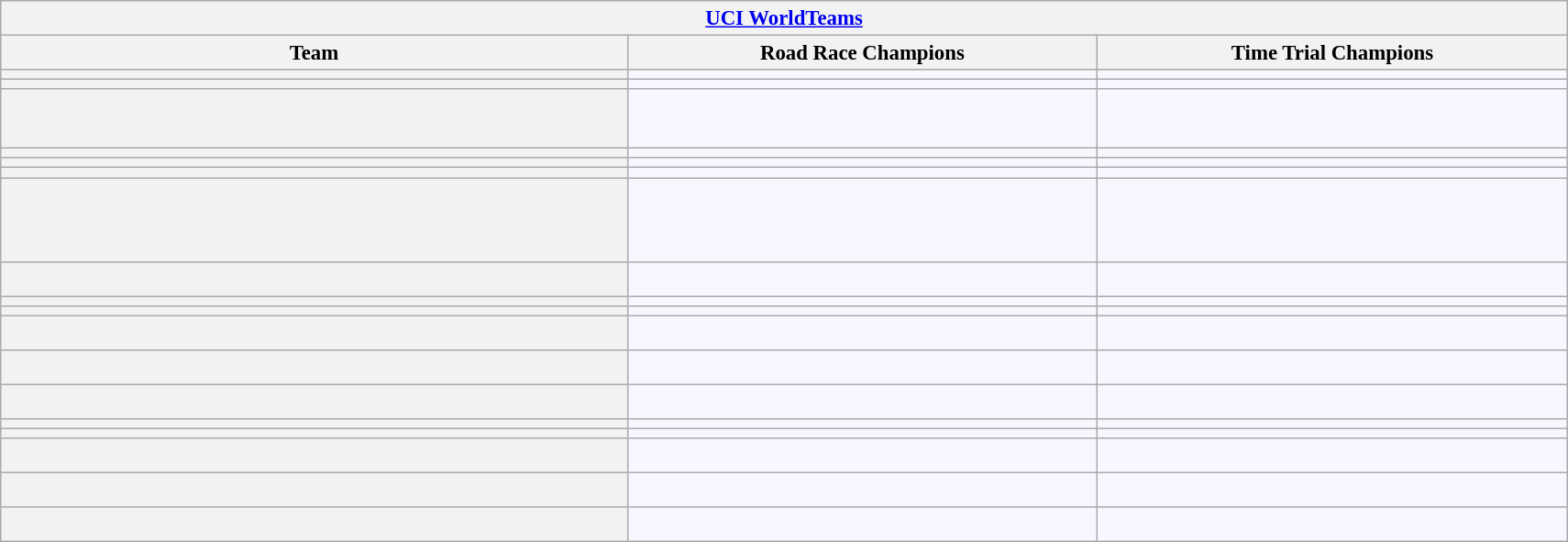<table class="wikitable sortable"  style="background:#f7f8ff; font-size:95%; border:gray solid 1px; width:75em; margin-bottom:0">
<tr>
<th scope="col" colspan="3"><a href='#'>UCI WorldTeams</a></th>
</tr>
<tr style="background:#ccc; text-align:center;">
<th scope="col" width="40%">Team</th>
<th scope="col" width="30%">Road Race Champions</th>
<th scope="col" width="30%">Time Trial Champions</th>
</tr>
<tr>
<th scope="row"></th>
<td></td>
<td> </td>
</tr>
<tr>
<th scope="row"></th>
<td> </td>
<td> </td>
</tr>
<tr>
<th scope="row"></th>
<td> <br> <br> </td>
<td> <br> </td>
</tr>
<tr>
<th scope="row"></th>
<td></td>
<td></td>
</tr>
<tr>
<th scope="row"></th>
<td> </td>
<td> </td>
</tr>
<tr>
<th scope="row"></th>
<td> </td>
<td> </td>
</tr>
<tr>
<th scope="row"></th>
<td> <br> </td>
<td> <br> <br> <br> </td>
</tr>
<tr>
<th scope="row"></th>
<td></td>
<td> <br> </td>
</tr>
<tr>
<th scope="row"></th>
<td> </td>
<td> </td>
</tr>
<tr>
<th scope="row"></th>
<td> </td>
<td></td>
</tr>
<tr>
<th scope="row"></th>
<td> <br> </td>
<td> </td>
</tr>
<tr>
<th scope="row"></th>
<td> <br> </td>
<td> </td>
</tr>
<tr>
<th scope="row"></th>
<td> <br> </td>
<td> </td>
</tr>
<tr>
<th scope="row"></th>
<td></td>
<td> </td>
</tr>
<tr>
<th scope="row"></th>
<td></td>
<td></td>
</tr>
<tr>
<th scope="row"></th>
<td> </td>
<td> <br> </td>
</tr>
<tr>
<th scope="row"></th>
<td> <br> </td>
<td> <br> </td>
</tr>
<tr>
<th scope="row"></th>
<td> <br> </td>
<td> <br> </td>
</tr>
</table>
